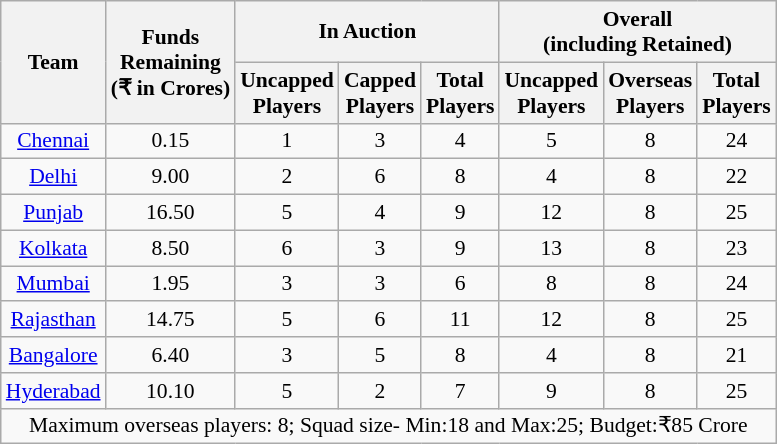<table class=wikitable style="margin:0; font-size:90%; text-align:center">
<tr>
<th rowspan="2">Team</th>
<th rowspan="2">Funds<br> Remaining<br> (₹ in Crores)</th>
<th colspan="3">In Auction</th>
<th colspan="3">Overall<br> (including Retained)</th>
</tr>
<tr>
<th>Uncapped <br>Players</th>
<th>Capped<br>Players</th>
<th>Total <br> Players</th>
<th>Uncapped <br>Players</th>
<th>Overseas <br>Players</th>
<th>Total <br> Players</th>
</tr>
<tr>
<td><a href='#'>Chennai</a></td>
<td>0.15</td>
<td>1</td>
<td>3</td>
<td>4</td>
<td>5</td>
<td>8</td>
<td>24</td>
</tr>
<tr>
<td><a href='#'>Delhi</a></td>
<td>9.00</td>
<td>2</td>
<td>6</td>
<td>8</td>
<td>4</td>
<td>8</td>
<td>22</td>
</tr>
<tr>
<td><a href='#'>Punjab</a></td>
<td>16.50</td>
<td>5</td>
<td>4</td>
<td>9</td>
<td>12</td>
<td>8</td>
<td>25</td>
</tr>
<tr>
<td><a href='#'>Kolkata</a></td>
<td>8.50</td>
<td>6</td>
<td>3</td>
<td>9</td>
<td>13</td>
<td>8</td>
<td>23</td>
</tr>
<tr>
<td><a href='#'>Mumbai</a></td>
<td>1.95</td>
<td>3</td>
<td>3</td>
<td>6</td>
<td>8</td>
<td>8</td>
<td>24</td>
</tr>
<tr>
<td><a href='#'>Rajasthan</a></td>
<td>14.75</td>
<td>5</td>
<td>6</td>
<td>11</td>
<td>12</td>
<td>8</td>
<td>25</td>
</tr>
<tr>
<td><a href='#'>Bangalore</a></td>
<td>6.40</td>
<td>3</td>
<td>5</td>
<td>8</td>
<td>4</td>
<td>8</td>
<td>21</td>
</tr>
<tr>
<td><a href='#'>Hyderabad</a></td>
<td>10.10</td>
<td>5</td>
<td>2</td>
<td>7</td>
<td>9</td>
<td>8</td>
<td>25</td>
</tr>
<tr>
<td colspan="8">Maximum overseas players: 8; Squad size- Min:18 and Max:25; Budget:₹85 Crore</td>
</tr>
</table>
